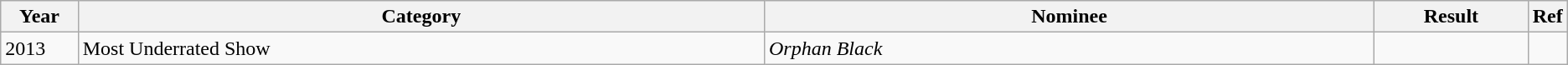<table class="wikitable">
<tr>
<th width=5%>Year</th>
<th width=45%>Category</th>
<th width=40%>Nominee</th>
<th width=10%>Result</th>
<th width=3%>Ref</th>
</tr>
<tr>
<td>2013</td>
<td>Most Underrated Show</td>
<td><em>Orphan Black</em></td>
<td></td>
<td></td>
</tr>
</table>
